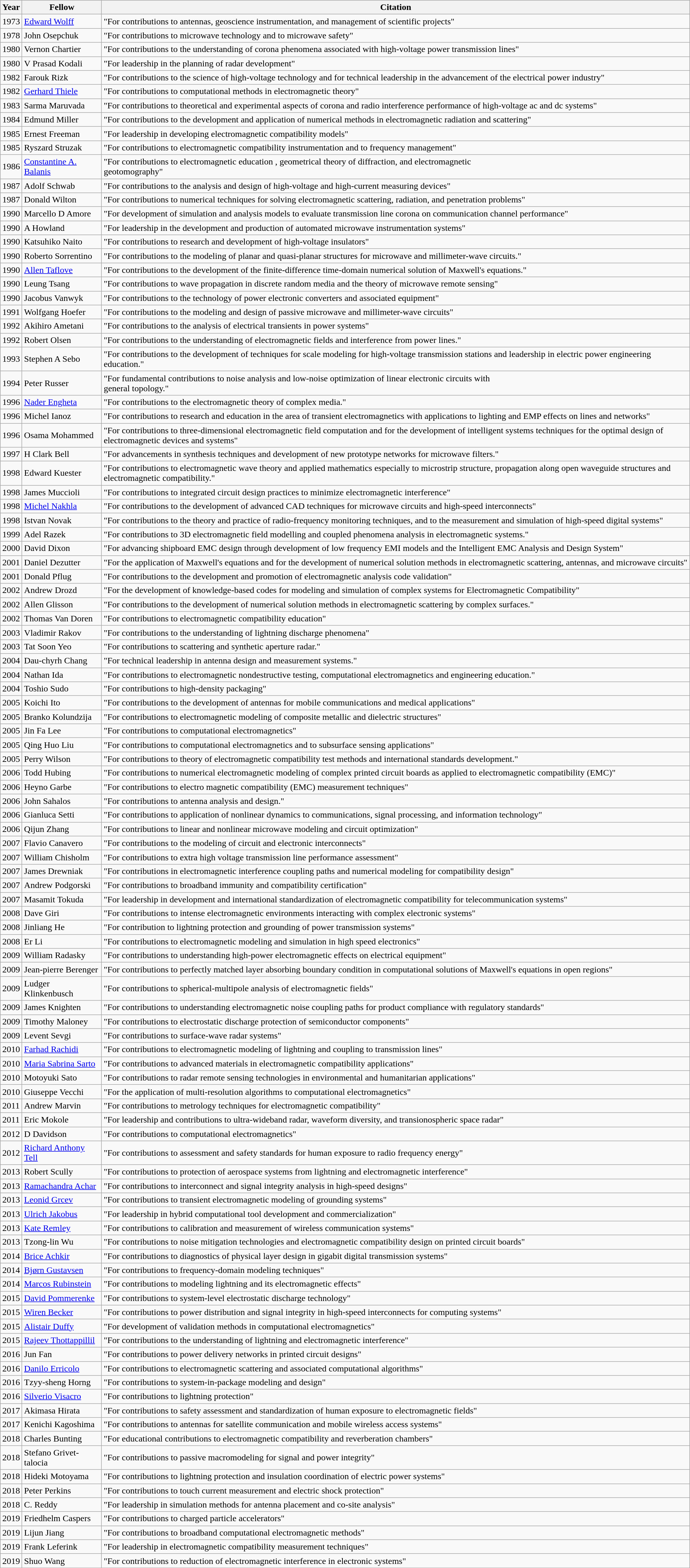<table class="wikitable sortable">
<tr>
<th><strong>Year</strong></th>
<th><strong>Fellow</strong></th>
<th><strong>Citation</strong></th>
</tr>
<tr>
<td>1973</td>
<td><a href='#'>Edward Wolff</a></td>
<td>"For contributions to antennas, geoscience instrumentation, and management of scientific projects"</td>
</tr>
<tr>
<td>1978</td>
<td>John Osepchuk</td>
<td>"For contributions to microwave technology and to microwave safety"</td>
</tr>
<tr>
<td>1980</td>
<td>Vernon Chartier</td>
<td>"For contributions to the understanding of corona phenomena associated with high-voltage power transmission lines"</td>
</tr>
<tr>
<td>1980</td>
<td>V Prasad Kodali</td>
<td>"For leadership in the planning of radar development"</td>
</tr>
<tr>
<td>1982</td>
<td>Farouk Rizk</td>
<td>"For contributions to the science of high-voltage technology and for technical leadership in the advancement of the electrical power industry"</td>
</tr>
<tr>
<td>1982</td>
<td><a href='#'>Gerhard Thiele</a></td>
<td>"For contributions to computational methods in electromagnetic theory"</td>
</tr>
<tr>
<td>1983</td>
<td>Sarma Maruvada</td>
<td>"For contributions to theoretical and experimental aspects of corona and radio interference performance of high-voltage ac and dc systems"</td>
</tr>
<tr>
<td>1984</td>
<td>Edmund Miller</td>
<td>"For contributions to the development and application of numerical methods in electromagnetic radiation and scattering"</td>
</tr>
<tr>
<td>1985</td>
<td>Ernest Freeman</td>
<td>"For leadership in developing electromagnetic compatibility models"</td>
</tr>
<tr>
<td>1985</td>
<td>Ryszard Struzak</td>
<td>"For contributions to electromagnetic compatibility instrumentation and to frequency management"</td>
</tr>
<tr>
<td>1986</td>
<td><a href='#'>Constantine A. Balanis</a></td>
<td>"For contributions to electromagnetic education , geometrical theory of diffraction, and electromagnetic<br>geotomography"</td>
</tr>
<tr>
<td>1987</td>
<td>Adolf Schwab</td>
<td>"For contributions to the analysis and design of high-voltage and high-current measuring devices"</td>
</tr>
<tr>
<td>1987</td>
<td>Donald Wilton</td>
<td>"For contributions to numerical techniques for solving electromagnetic scattering, radiation, and penetration problems"</td>
</tr>
<tr>
<td>1990</td>
<td>Marcello D Amore</td>
<td>"For development of simulation and analysis models to evaluate transmission line corona on communication channel performance"</td>
</tr>
<tr>
<td>1990</td>
<td>A Howland</td>
<td>"For leadership in the development and production of automated microwave instrumentation systems"</td>
</tr>
<tr>
<td>1990</td>
<td>Katsuhiko Naito</td>
<td>"For contributions to research and development of high-voltage insulators"</td>
</tr>
<tr>
<td>1990</td>
<td>Roberto Sorrentino</td>
<td>"For contributions to the modeling of planar and quasi-planar structures for microwave and millimeter-wave circuits."</td>
</tr>
<tr>
<td>1990</td>
<td><a href='#'>Allen Taflove</a></td>
<td>"For contributions to the development of the finite-difference time-domain numerical solution of Maxwell's equations."</td>
</tr>
<tr>
<td>1990</td>
<td>Leung Tsang</td>
<td>"For contributions to wave propagation in discrete random media and the theory of microwave remote sensing"</td>
</tr>
<tr>
<td>1990</td>
<td>Jacobus Vanwyk</td>
<td>"For contributions to the technology of power electronic converters and associated equipment"</td>
</tr>
<tr>
<td>1991</td>
<td>Wolfgang Hoefer</td>
<td>"For contributions to the modeling and design of passive microwave and millimeter-wave circuits"</td>
</tr>
<tr>
<td>1992</td>
<td>Akihiro Ametani</td>
<td>"For contributions to the analysis of electrical transients in power systems"</td>
</tr>
<tr>
<td>1992</td>
<td>Robert Olsen</td>
<td>"For contributions to the understanding of electromagnetic fields and interference from power lines."</td>
</tr>
<tr>
<td>1993</td>
<td>Stephen A Sebo</td>
<td>"For contributions to the development of techniques for scale modeling for high-voltage transmission stations and leadership in electric power engineering education."</td>
</tr>
<tr>
<td>1994</td>
<td>Peter Russer</td>
<td>"For fundamental contributions to noise analysis and low-noise optimization of linear electronic circuits with<br>general topology."</td>
</tr>
<tr>
<td>1996</td>
<td><a href='#'>Nader Engheta</a></td>
<td>"For contributions to the electromagnetic theory of complex media."</td>
</tr>
<tr>
<td>1996</td>
<td>Michel Ianoz</td>
<td>"For contributions to research and education in the area of transient electromagnetics with applications to lighting and EMP effects on lines and networks"</td>
</tr>
<tr>
<td>1996</td>
<td>Osama Mohammed</td>
<td>"For contributions to three-dimensional electromagnetic field computation and for the development of intelligent systems techniques for the optimal design of electromagnetic devices and systems"</td>
</tr>
<tr>
<td>1997</td>
<td>H Clark Bell</td>
<td>"For advancements in synthesis techniques and development of new prototype networks for microwave filters."</td>
</tr>
<tr>
<td>1998</td>
<td>Edward Kuester</td>
<td>"For contributions to electromagnetic wave theory and applied mathematics especially to microstrip structure, propagation along open waveguide structures and electromagnetic compatibility."</td>
</tr>
<tr>
<td>1998</td>
<td>James Muccioli</td>
<td>"For contributions to integrated circuit design practices to minimize electromagnetic interference"</td>
</tr>
<tr>
<td>1998</td>
<td><a href='#'>Michel Nakhla</a></td>
<td>"For contributions to the development of advanced CAD techniques for microwave circuits and high-speed interconnects"</td>
</tr>
<tr>
<td>1998</td>
<td>Istvan Novak</td>
<td>"For contributions to the theory and practice of radio-frequency monitoring techniques, and to the measurement and simulation of high-speed digital systems"</td>
</tr>
<tr>
<td>1999</td>
<td>Adel Razek</td>
<td>"For contributions to 3D electromagnetic field modelling and coupled phenomena analysis in electromagnetic systems."</td>
</tr>
<tr>
<td>2000</td>
<td>David Dixon</td>
<td>"For advancing shipboard EMC design through development of low frequency EMI models and the Intelligent EMC Analysis and Design System"</td>
</tr>
<tr>
<td>2001</td>
<td>Daniel Dezutter</td>
<td>"For the application of Maxwell's equations and for the development of numerical solution methods in electromagnetic scattering, antennas, and microwave circuits"</td>
</tr>
<tr>
<td>2001</td>
<td>Donald Pflug</td>
<td>"For contributions to the development and promotion of electromagnetic analysis code validation"</td>
</tr>
<tr>
<td>2002</td>
<td>Andrew Drozd</td>
<td>"For the development of knowledge-based codes for modeling and simulation of complex systems for Electromagnetic Compatibility"</td>
</tr>
<tr>
<td>2002</td>
<td>Allen Glisson</td>
<td>"For contributions to the development of numerical solution methods in electromagnetic scattering by complex surfaces."</td>
</tr>
<tr>
<td>2002</td>
<td>Thomas Van Doren</td>
<td>"For contributions to electromagnetic compatibility education"</td>
</tr>
<tr>
<td>2003</td>
<td>Vladimir Rakov</td>
<td>"For contributions to the understanding of lightning discharge phenomena"</td>
</tr>
<tr>
<td>2003</td>
<td>Tat Soon Yeo</td>
<td>"For contributions to scattering and synthetic aperture radar."</td>
</tr>
<tr>
<td>2004</td>
<td>Dau-chyrh Chang</td>
<td>"For technical leadership in antenna design and measurement systems."</td>
</tr>
<tr>
<td>2004</td>
<td>Nathan Ida</td>
<td>"For contributions to electromagnetic nondestructive testing, computational electromagnetics and engineering education."</td>
</tr>
<tr>
<td>2004</td>
<td>Toshio Sudo</td>
<td>"For contributions to high-density packaging"</td>
</tr>
<tr>
<td>2005</td>
<td>Koichi Ito</td>
<td>"For contributions to the development of antennas for mobile communications and medical applications"</td>
</tr>
<tr>
<td>2005</td>
<td>Branko Kolundzija</td>
<td>"For contributions to electromagnetic modeling of composite metallic and dielectric structures"</td>
</tr>
<tr>
<td>2005</td>
<td>Jin Fa Lee</td>
<td>"For contributions to computational electromagnetics"</td>
</tr>
<tr>
<td>2005</td>
<td>Qing Huo Liu</td>
<td>"For contributions to computational electromagnetics and to subsurface sensing applications"</td>
</tr>
<tr>
<td>2005</td>
<td>Perry Wilson</td>
<td>"For contributions to theory of electromagnetic compatibility test methods and international standards development."</td>
</tr>
<tr>
<td>2006</td>
<td>Todd Hubing</td>
<td>"For contributions to numerical electromagnetic modeling of complex printed circuit boards as applied to electromagnetic compatibility (EMC)"</td>
</tr>
<tr>
<td>2006</td>
<td>Heyno Garbe</td>
<td>"For contributions to electro magnetic compatibility (EMC) measurement techniques"</td>
</tr>
<tr>
<td>2006</td>
<td>John Sahalos</td>
<td>"For contributions to antenna analysis and design."</td>
</tr>
<tr>
<td>2006</td>
<td>Gianluca Setti</td>
<td>"For contributions to application of nonlinear dynamics to communications, signal processing, and information technology"</td>
</tr>
<tr>
<td>2006</td>
<td>Qijun Zhang</td>
<td>"For contributions to linear and nonlinear microwave modeling and circuit optimization"</td>
</tr>
<tr>
<td>2007</td>
<td>Flavio Canavero</td>
<td>"For contributions to the modeling of circuit and electronic interconnects"</td>
</tr>
<tr>
<td>2007</td>
<td>William Chisholm</td>
<td>"For contributions to extra high voltage transmission line performance assessment"</td>
</tr>
<tr>
<td>2007</td>
<td>James Drewniak</td>
<td>"For contributions in electromagnetic interference coupling paths and numerical modeling for compatibility design"</td>
</tr>
<tr>
<td>2007</td>
<td>Andrew Podgorski</td>
<td>"For contributions to broadband immunity and compatibility certification"</td>
</tr>
<tr>
<td>2007</td>
<td>Masamit Tokuda</td>
<td>"For leadership in development and international standardization of electromagnetic compatibility for telecommunication systems"</td>
</tr>
<tr>
<td>2008</td>
<td>Dave Giri</td>
<td>"For contributions to intense electromagnetic environments interacting with complex electronic systems"</td>
</tr>
<tr>
<td>2008</td>
<td>Jinliang He</td>
<td>"For contribution to lightning protection and grounding of power transmission systems"</td>
</tr>
<tr>
<td>2008</td>
<td>Er Li</td>
<td>"For contributions to electromagnetic modeling and simulation in high speed electronics"</td>
</tr>
<tr>
<td>2009</td>
<td>William Radasky</td>
<td>"For contributions to understanding high-power electromagnetic effects on electrical equipment"</td>
</tr>
<tr>
<td>2009</td>
<td>Jean-pierre Berenger</td>
<td>"For contributions to perfectly matched layer absorbing boundary condition in computational solutions of Maxwell's equations in open regions"</td>
</tr>
<tr>
<td>2009</td>
<td>Ludger Klinkenbusch</td>
<td>"For contributions to spherical-multipole analysis of electromagnetic fields"</td>
</tr>
<tr>
<td>2009</td>
<td>James Knighten</td>
<td>"For contributions to understanding electromagnetic noise coupling paths for product compliance with regulatory standards"</td>
</tr>
<tr>
<td>2009</td>
<td>Timothy Maloney</td>
<td>"For contributions to electrostatic discharge protection of semiconductor components"</td>
</tr>
<tr>
<td>2009</td>
<td>Levent Sevgi</td>
<td>"For contributions to surface-wave radar systems"</td>
</tr>
<tr>
<td>2010</td>
<td><a href='#'>Farhad Rachidi</a></td>
<td>"For contributions to electromagnetic modeling of lightning and coupling to transmission lines"</td>
</tr>
<tr>
<td>2010</td>
<td><a href='#'>Maria Sabrina Sarto</a></td>
<td>"For contributions to advanced materials in electromagnetic compatibility applications"</td>
</tr>
<tr>
<td>2010</td>
<td>Motoyuki Sato</td>
<td>"For contributions to radar remote sensing technologies in environmental and humanitarian applications"</td>
</tr>
<tr>
<td>2010</td>
<td>Giuseppe Vecchi</td>
<td>"For the application of multi-resolution algorithms to computational electromagnetics"</td>
</tr>
<tr>
<td>2011</td>
<td>Andrew Marvin</td>
<td>"For contributions to metrology techniques for electromagnetic compatibility"</td>
</tr>
<tr>
<td>2011</td>
<td>Eric Mokole</td>
<td>"For leadership and contributions to ultra-wideband radar, waveform diversity, and transionospheric space radar"</td>
</tr>
<tr>
<td>2012</td>
<td>D Davidson</td>
<td>"For contributions to computational electromagnetics"</td>
</tr>
<tr>
<td>2012</td>
<td><a href='#'>Richard Anthony Tell</a></td>
<td>"For contributions to assessment and safety standards for human exposure to radio frequency energy"</td>
</tr>
<tr>
<td>2013</td>
<td>Robert Scully</td>
<td>"For contributions to protection of aerospace systems from lightning and electromagnetic interference"</td>
</tr>
<tr>
<td>2013</td>
<td><a href='#'>Ramachandra Achar</a></td>
<td>"For contributions to interconnect and signal integrity analysis in high-speed designs"</td>
</tr>
<tr>
<td>2013</td>
<td><a href='#'>Leonid Grcev</a></td>
<td>"For contributions to transient electromagnetic modeling of grounding systems"</td>
</tr>
<tr>
<td>2013</td>
<td><a href='#'>Ulrich Jakobus</a></td>
<td>"For leadership in hybrid computational tool development and commercialization"</td>
</tr>
<tr>
<td>2013</td>
<td><a href='#'>Kate Remley</a></td>
<td>"For contributions to calibration and measurement of wireless communication systems"</td>
</tr>
<tr>
<td>2013</td>
<td>Tzong-lin Wu</td>
<td>"For contributions to noise mitigation technologies and electromagnetic compatibility design on printed circuit boards"</td>
</tr>
<tr>
<td>2014</td>
<td><a href='#'>Brice Achkir</a></td>
<td>"For contributions to diagnostics of physical layer design in gigabit digital transmission systems"</td>
</tr>
<tr>
<td>2014</td>
<td><a href='#'>Bjørn Gustavsen</a></td>
<td>"For contributions to frequency-domain modeling techniques"</td>
</tr>
<tr>
<td>2014</td>
<td><a href='#'>Marcos Rubinstein</a></td>
<td>"For contributions to modeling lightning and its electromagnetic effects"</td>
</tr>
<tr>
<td>2015</td>
<td><a href='#'>David Pommerenke</a></td>
<td>"For contributions to system-level electrostatic discharge technology"</td>
</tr>
<tr>
<td>2015</td>
<td><a href='#'>Wiren Becker</a></td>
<td>"For contributions to power distribution and signal integrity in high-speed interconnects for computing systems"</td>
</tr>
<tr>
<td>2015</td>
<td><a href='#'>Alistair Duffy</a></td>
<td>"For development of validation methods in computational electromagnetics"</td>
</tr>
<tr>
<td>2015</td>
<td><a href='#'>Rajeev Thottappillil</a></td>
<td>"For contributions to the understanding of lightning and electromagnetic interference"</td>
</tr>
<tr>
<td>2016</td>
<td>Jun Fan</td>
<td>"For contributions to power delivery networks in printed circuit designs"</td>
</tr>
<tr>
<td>2016</td>
<td><a href='#'>Danilo Erricolo</a></td>
<td>"For contributions to electromagnetic scattering and associated computational algorithms"</td>
</tr>
<tr>
<td>2016</td>
<td>Tzyy-sheng Horng</td>
<td>"For contributions to system-in-package modeling and design"</td>
</tr>
<tr>
<td>2016</td>
<td><a href='#'>Silverio Visacro</a></td>
<td>"For contributions to lightning protection"</td>
</tr>
<tr>
<td>2017</td>
<td>Akimasa Hirata</td>
<td>"For contributions to safety assessment and standardization of human exposure to electromagnetic fields"</td>
</tr>
<tr>
<td>2017</td>
<td>Kenichi Kagoshima</td>
<td>"For contributions to antennas for satellite communication and mobile wireless access systems"</td>
</tr>
<tr>
<td>2018</td>
<td>Charles Bunting</td>
<td>"For educational contributions to electromagnetic compatibility and reverberation chambers"</td>
</tr>
<tr>
<td>2018</td>
<td>Stefano Grivet-talocia</td>
<td>"For contributions to passive macromodeling for signal and power integrity"</td>
</tr>
<tr>
<td>2018</td>
<td>Hideki Motoyama</td>
<td>"For contributions to lightning protection and insulation coordination of electric power systems"</td>
</tr>
<tr>
<td>2018</td>
<td>Peter Perkins</td>
<td>"For contributions to touch current measurement and electric shock protection"</td>
</tr>
<tr>
<td>2018</td>
<td>C. Reddy</td>
<td>"For leadership in simulation methods for antenna placement and co-site analysis"</td>
</tr>
<tr>
<td>2019</td>
<td>Friedhelm Caspers</td>
<td>"For contributions to charged particle accelerators"</td>
</tr>
<tr>
<td>2019</td>
<td>Lijun Jiang</td>
<td>"For contributions to broadband computational electromagnetic methods"</td>
</tr>
<tr>
<td>2019</td>
<td>Frank Leferink</td>
<td>"For leadership in electromagnetic compatibility measurement techniques"</td>
</tr>
<tr>
<td>2019</td>
<td>Shuo Wang</td>
<td>"For contributions to reduction of electromagnetic interference in electronic systems"</td>
</tr>
</table>
